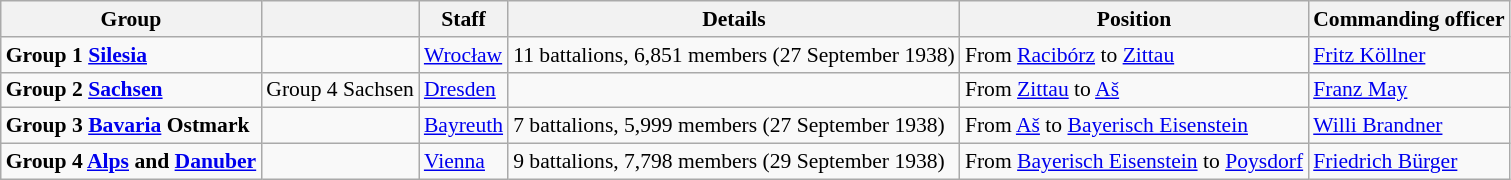<table class="wikitable sortable" style="font-size:90%;">
<tr>
<th>Group</th>
<th></th>
<th>Staff</th>
<th>Details</th>
<th>Position</th>
<th>Commanding officer</th>
</tr>
<tr>
<td><strong>Group 1 <a href='#'>Silesia</a></strong></td>
<td align=center></td>
<td><a href='#'>Wrocław</a></td>
<td>11 battalions, 6,851 members (27 September 1938)</td>
<td>From <a href='#'>Racibórz</a> to <a href='#'>Zittau</a></td>
<td><a href='#'>Fritz Köllner</a></td>
</tr>
<tr>
<td><strong>Group 2 <a href='#'>Sachsen</a></strong></td>
<td>Group 4 Sachsen</td>
<td><a href='#'>Dresden</a></td>
<td></td>
<td>From <a href='#'>Zittau</a> to <a href='#'>Aš</a></td>
<td><a href='#'>Franz May</a></td>
</tr>
<tr>
<td><strong>Group 3 <a href='#'>Bavaria</a> Ostmark</strong></td>
<td></td>
<td><a href='#'>Bayreuth</a></td>
<td>7 battalions, 5,999 members (27 September 1938)</td>
<td>From <a href='#'>Aš</a> to <a href='#'>Bayerisch Eisenstein</a></td>
<td><a href='#'>Willi Brandner</a></td>
</tr>
<tr>
<td><strong>Group 4 <a href='#'>Alps</a> and <a href='#'>Danuber</a></strong></td>
<td></td>
<td><a href='#'>Vienna</a></td>
<td>9 battalions, 7,798 members (29 September 1938)</td>
<td>From <a href='#'>Bayerisch Eisenstein</a> to <a href='#'>Poysdorf</a></td>
<td><a href='#'>Friedrich Bürger</a></td>
</tr>
</table>
